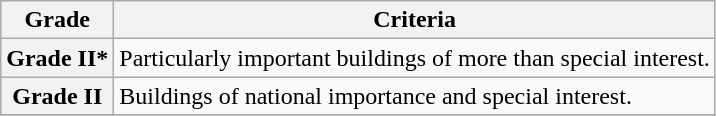<table class="wikitable" border="1">
<tr>
<th>Grade</th>
<th>Criteria</th>
</tr>
<tr>
<th>Grade II*</th>
<td>Particularly important buildings of more than special interest.</td>
</tr>
<tr>
<th>Grade II</th>
<td>Buildings of national importance and special interest.</td>
</tr>
<tr>
</tr>
</table>
